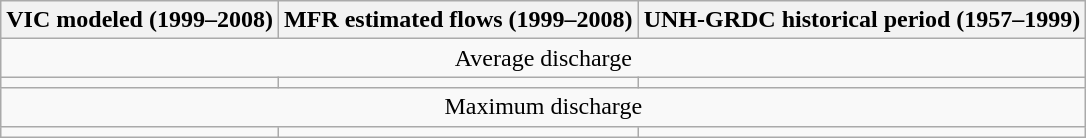<table class="wikitable" style="text-align:center;">
<tr>
<th>VIC         modeled  (1999–2008)</th>
<th>MFR    estimated flows (1999–2008)</th>
<th>UNH-GRDC historical period (1957–1999)</th>
</tr>
<tr>
<td colspan="3">Average discharge</td>
</tr>
<tr>
<td></td>
<td></td>
<td></td>
</tr>
<tr>
<td colspan="3">Maximum discharge</td>
</tr>
<tr>
<td></td>
<td></td>
<td></td>
</tr>
</table>
